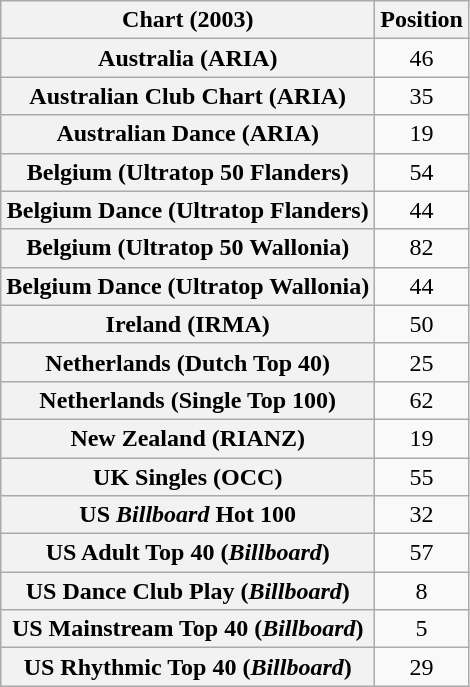<table class="wikitable sortable plainrowheaders" style="text-align:center">
<tr>
<th scope="col">Chart (2003)</th>
<th scope="col">Position</th>
</tr>
<tr>
<th scope="row">Australia (ARIA)</th>
<td>46</td>
</tr>
<tr>
<th scope="row">Australian Club Chart (ARIA)</th>
<td>35</td>
</tr>
<tr>
<th scope="row">Australian Dance (ARIA)</th>
<td>19</td>
</tr>
<tr>
<th scope="row">Belgium (Ultratop 50 Flanders)</th>
<td>54</td>
</tr>
<tr>
<th scope="row">Belgium Dance (Ultratop Flanders)</th>
<td>44</td>
</tr>
<tr>
<th scope="row">Belgium (Ultratop 50 Wallonia)</th>
<td>82</td>
</tr>
<tr>
<th scope="row">Belgium Dance (Ultratop Wallonia)</th>
<td>44</td>
</tr>
<tr>
<th scope="row">Ireland (IRMA)</th>
<td>50</td>
</tr>
<tr>
<th scope="row">Netherlands (Dutch Top 40)</th>
<td>25</td>
</tr>
<tr>
<th scope="row">Netherlands (Single Top 100)</th>
<td>62</td>
</tr>
<tr>
<th scope="row">New Zealand (RIANZ)</th>
<td>19</td>
</tr>
<tr>
<th scope="row">UK Singles (OCC)</th>
<td>55</td>
</tr>
<tr>
<th scope="row">US <em>Billboard</em> Hot 100</th>
<td>32</td>
</tr>
<tr>
<th scope="row">US Adult Top 40 (<em>Billboard</em>)</th>
<td>57</td>
</tr>
<tr>
<th scope="row">US Dance Club Play (<em>Billboard</em>)</th>
<td>8</td>
</tr>
<tr>
<th scope="row">US Mainstream Top 40 (<em>Billboard</em>)</th>
<td>5</td>
</tr>
<tr>
<th scope="row">US Rhythmic Top 40 (<em>Billboard</em>)</th>
<td>29</td>
</tr>
</table>
